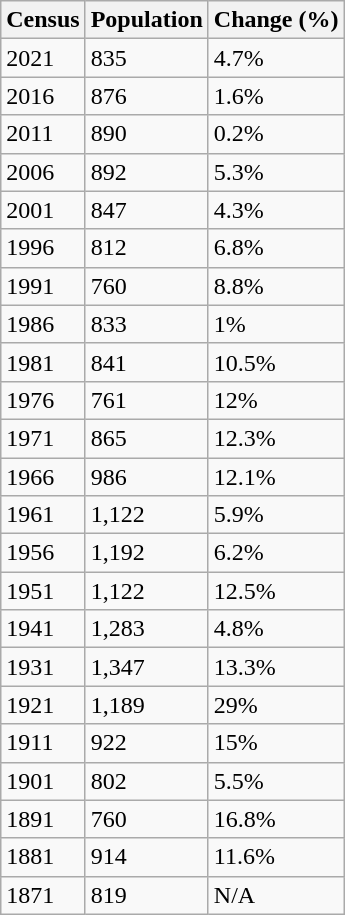<table class="wikitable">
<tr>
<th>Census</th>
<th>Population</th>
<th>Change (%)</th>
</tr>
<tr>
<td>2021</td>
<td>835</td>
<td> 4.7%</td>
</tr>
<tr>
<td>2016</td>
<td>876</td>
<td> 1.6%</td>
</tr>
<tr>
<td>2011</td>
<td>890</td>
<td> 0.2%</td>
</tr>
<tr>
<td>2006</td>
<td>892</td>
<td> 5.3%</td>
</tr>
<tr>
<td>2001</td>
<td>847</td>
<td> 4.3%</td>
</tr>
<tr>
<td>1996</td>
<td>812</td>
<td> 6.8%</td>
</tr>
<tr>
<td>1991</td>
<td>760</td>
<td> 8.8%</td>
</tr>
<tr>
<td>1986</td>
<td>833</td>
<td> 1%</td>
</tr>
<tr>
<td>1981</td>
<td>841</td>
<td> 10.5%</td>
</tr>
<tr>
<td>1976</td>
<td>761</td>
<td> 12%</td>
</tr>
<tr>
<td>1971</td>
<td>865</td>
<td> 12.3%</td>
</tr>
<tr>
<td>1966</td>
<td>986</td>
<td> 12.1%</td>
</tr>
<tr>
<td>1961</td>
<td>1,122</td>
<td> 5.9%</td>
</tr>
<tr>
<td>1956</td>
<td>1,192</td>
<td> 6.2%</td>
</tr>
<tr>
<td>1951</td>
<td>1,122</td>
<td> 12.5%</td>
</tr>
<tr>
<td>1941</td>
<td>1,283</td>
<td> 4.8%</td>
</tr>
<tr>
<td>1931</td>
<td>1,347</td>
<td> 13.3%</td>
</tr>
<tr>
<td>1921</td>
<td>1,189</td>
<td> 29%</td>
</tr>
<tr>
<td>1911</td>
<td>922</td>
<td> 15%</td>
</tr>
<tr>
<td>1901</td>
<td>802</td>
<td> 5.5%</td>
</tr>
<tr>
<td>1891</td>
<td>760</td>
<td> 16.8%</td>
</tr>
<tr>
<td>1881</td>
<td>914</td>
<td> 11.6%</td>
</tr>
<tr>
<td>1871</td>
<td>819</td>
<td>N/A</td>
</tr>
</table>
